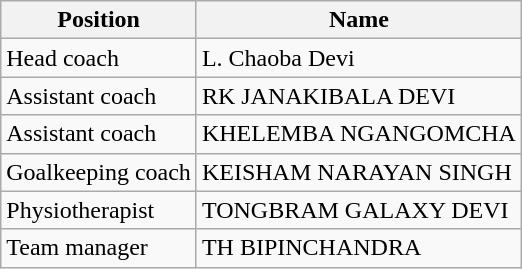<table class="wikitable">
<tr>
<th>Position</th>
<th>Name</th>
</tr>
<tr>
<td>Head coach</td>
<td> L. Chaoba Devi</td>
</tr>
<tr>
<td>Assistant coach</td>
<td> RK JANAKIBALA DEVI</td>
</tr>
<tr>
<td>Assistant coach</td>
<td> KHELEMBA NGANGOMCHA</td>
</tr>
<tr>
<td>Goalkeeping coach</td>
<td> KEISHAM NARAYAN SINGH</td>
</tr>
<tr>
<td>Physiotherapist</td>
<td> TONGBRAM GALAXY DEVI</td>
</tr>
<tr>
<td>Team manager</td>
<td> TH BIPINCHANDRA</td>
</tr>
</table>
